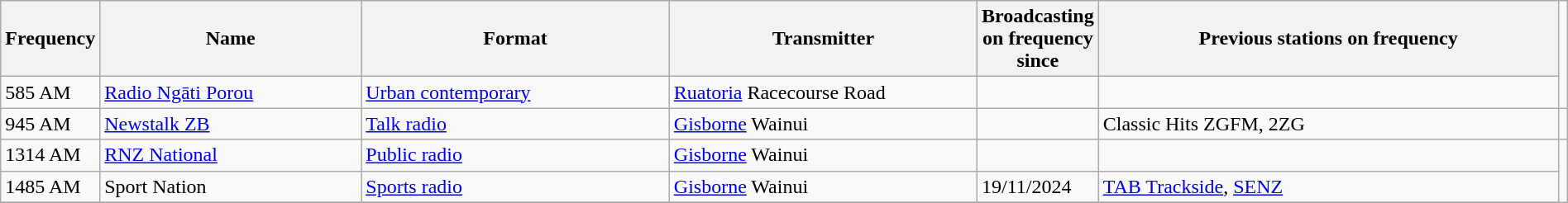<table class="wikitable sortable" width="100%">
<tr>
<th scope="col" width="04%">Frequency<br></th>
<th scope="col" width="17%">Name</th>
<th scope="col" width="20%">Format</th>
<th scope="col" width="20%">Transmitter</th>
<th scope="col" width="04%">Broadcasting on frequency since</th>
<th scope="col" width="30%" class="unsortable">Previous stations on frequency</th>
</tr>
<tr>
<td>585 AM</td>
<td><a href='#'>Radio Ngāti Porou</a></td>
<td><a href='#'>Urban contemporary</a></td>
<td><a href='#'>Ruatoria</a> Racecourse Road</td>
<td></td>
<td></td>
</tr>
<tr>
<td>945 AM</td>
<td><a href='#'>Newstalk ZB</a></td>
<td><a href='#'>Talk radio</a></td>
<td><a href='#'>Gisborne</a> Wainui</td>
<td></td>
<td>Classic Hits ZGFM, 2ZG</td>
<td></td>
</tr>
<tr>
<td>1314 AM</td>
<td><a href='#'>RNZ National</a></td>
<td><a href='#'>Public radio</a></td>
<td><a href='#'>Gisborne</a> Wainui</td>
<td></td>
<td></td>
</tr>
<tr>
<td>1485 AM</td>
<td>Sport Nation</td>
<td><a href='#'>Sports radio</a></td>
<td><a href='#'>Gisborne</a> Wainui</td>
<td>19/11/2024</td>
<td><a href='#'>TAB Trackside</a>, <a href='#'>SENZ</a></td>
</tr>
<tr>
</tr>
</table>
